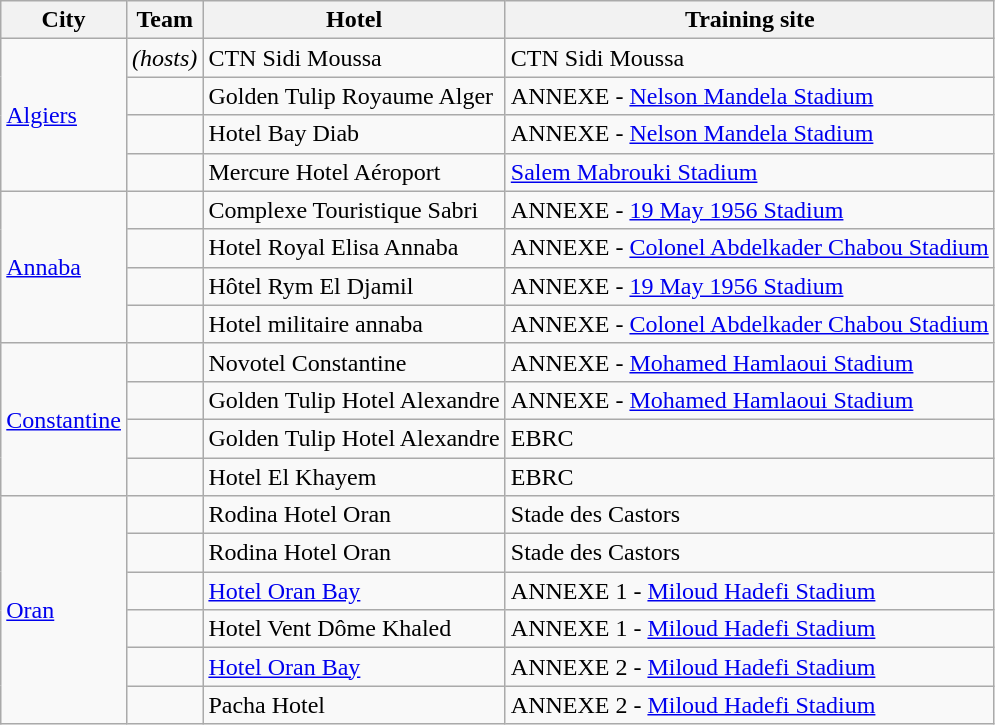<table class="wikitable sortable mw-collapsible mw-collapsed">
<tr>
<th>City</th>
<th>Team</th>
<th>Hotel</th>
<th>Training site</th>
</tr>
<tr>
<td rowspan=4><a href='#'>Algiers</a></td>
<td> <em>(hosts)</em></td>
<td>CTN Sidi Moussa</td>
<td>CTN Sidi Moussa</td>
</tr>
<tr>
<td></td>
<td>Golden Tulip Royaume Alger</td>
<td>ANNEXE - <a href='#'>Nelson Mandela Stadium</a></td>
</tr>
<tr>
<td></td>
<td>Hotel Bay Diab</td>
<td>ANNEXE - <a href='#'>Nelson Mandela Stadium</a></td>
</tr>
<tr>
<td></td>
<td>Mercure Hotel Aéroport</td>
<td><a href='#'>Salem Mabrouki Stadium</a></td>
</tr>
<tr>
<td rowspan=4><a href='#'>Annaba</a></td>
<td></td>
<td>Complexe Touristique Sabri</td>
<td>ANNEXE - <a href='#'>19 May 1956 Stadium</a></td>
</tr>
<tr>
<td></td>
<td>Hotel Royal Elisa Annaba</td>
<td>ANNEXE - <a href='#'>Colonel Abdelkader Chabou Stadium</a></td>
</tr>
<tr>
<td></td>
<td>Hôtel Rym El Djamil</td>
<td>ANNEXE - <a href='#'>19 May 1956 Stadium</a></td>
</tr>
<tr>
<td></td>
<td>Hotel militaire annaba</td>
<td>ANNEXE - <a href='#'>Colonel Abdelkader Chabou Stadium</a></td>
</tr>
<tr>
<td rowspan=4><a href='#'>Constantine</a></td>
<td><s></s></td>
<td>Novotel Constantine</td>
<td>ANNEXE - <a href='#'>Mohamed Hamlaoui Stadium</a></td>
</tr>
<tr>
<td></td>
<td>Golden Tulip Hotel Alexandre</td>
<td>ANNEXE - <a href='#'>Mohamed Hamlaoui Stadium</a></td>
</tr>
<tr>
<td></td>
<td>Golden Tulip Hotel Alexandre</td>
<td>EBRC</td>
</tr>
<tr>
<td></td>
<td>Hotel El Khayem</td>
<td>EBRC</td>
</tr>
<tr>
<td rowspan=6><a href='#'>Oran</a></td>
<td></td>
<td>Rodina Hotel Oran</td>
<td>Stade des Castors</td>
</tr>
<tr>
<td></td>
<td>Rodina Hotel Oran</td>
<td>Stade des Castors</td>
</tr>
<tr>
<td></td>
<td><a href='#'>Hotel Oran Bay</a></td>
<td>ANNEXE 1 - <a href='#'>Miloud Hadefi Stadium</a></td>
</tr>
<tr>
<td></td>
<td>Hotel Vent Dôme Khaled</td>
<td>ANNEXE 1 - <a href='#'>Miloud Hadefi Stadium</a></td>
</tr>
<tr>
<td></td>
<td><a href='#'>Hotel Oran Bay</a></td>
<td>ANNEXE 2 - <a href='#'>Miloud Hadefi Stadium</a></td>
</tr>
<tr>
<td></td>
<td>Pacha Hotel</td>
<td>ANNEXE 2 - <a href='#'>Miloud Hadefi Stadium</a></td>
</tr>
</table>
